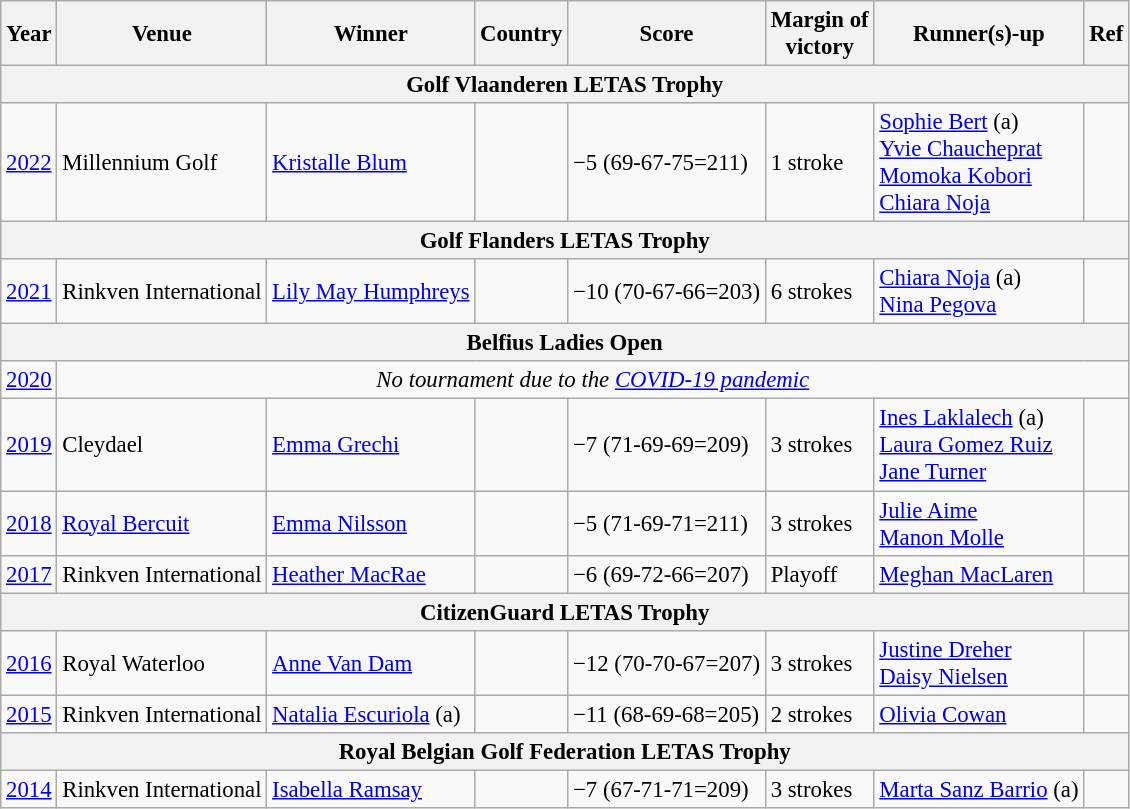<table class=wikitable style="font-size:95%">
<tr>
<th>Year</th>
<th>Venue</th>
<th>Winner</th>
<th>Country</th>
<th>Score</th>
<th>Margin of<br>victory</th>
<th>Runner(s)-up</th>
<th>Ref</th>
</tr>
<tr>
<th colspan=9 align=center>Golf Vlaanderen LETAS Trophy</th>
</tr>
<tr>
<td align=center><a href='#'>2022</a></td>
<td>Millennium Golf</td>
<td><a href='#'>Kristalle Blum</a></td>
<td></td>
<td>−5 (69-67-75=211)</td>
<td>1 stroke</td>
<td> <a href='#'>Sophie Bert</a> (a)<br> <a href='#'>Yvie Chaucheprat</a><br> <a href='#'>Momoka Kobori</a><br> <a href='#'>Chiara Noja</a></td>
<td></td>
</tr>
<tr>
<th colspan=9 align=center>Golf Flanders LETAS Trophy</th>
</tr>
<tr>
<td align=center><a href='#'>2021</a></td>
<td>Rinkven International</td>
<td><a href='#'>Lily May Humphreys</a></td>
<td></td>
<td>−10 (70-67-66=203)</td>
<td>6 strokes</td>
<td> <a href='#'>Chiara Noja</a> (a)<br> <a href='#'>Nina Pegova</a></td>
<td></td>
</tr>
<tr>
<th colspan=9 align=center>Belfius Ladies Open</th>
</tr>
<tr>
<td align=center><a href='#'>2020</a></td>
<td colspan=8 align=center><em>No tournament due to the <a href='#'>COVID-19 pandemic</a></em></td>
</tr>
<tr>
<td align=center><a href='#'>2019</a></td>
<td>Cleydael</td>
<td><a href='#'>Emma Grechi</a></td>
<td></td>
<td>−7 (71-69-69=209)</td>
<td>3 strokes</td>
<td> <a href='#'>Ines Laklalech</a> (a)<br> <a href='#'>Laura Gomez Ruiz</a><br> <a href='#'>Jane Turner</a></td>
<td></td>
</tr>
<tr>
<td align=center><a href='#'>2018</a></td>
<td><a href='#'>Royal Bercuit</a></td>
<td><a href='#'>Emma Nilsson</a></td>
<td></td>
<td>−5 (71-69-71=211)</td>
<td>3 strokes</td>
<td> <a href='#'>Julie Aime</a><br> <a href='#'>Manon Molle</a></td>
<td></td>
</tr>
<tr>
<td align=center><a href='#'>2017</a></td>
<td>Rinkven International</td>
<td><a href='#'>Heather MacRae</a></td>
<td></td>
<td>−6 (69-72-66=207)</td>
<td>Playoff</td>
<td> <a href='#'>Meghan MacLaren</a></td>
<td></td>
</tr>
<tr>
<th colspan=9 align=center>CitizenGuard LETAS Trophy</th>
</tr>
<tr>
<td align=center><a href='#'>2016</a></td>
<td>Royal Waterloo</td>
<td><a href='#'>Anne Van Dam</a></td>
<td></td>
<td>−12 (70-70-67=207)</td>
<td>3 strokes</td>
<td> <a href='#'>Justine Dreher</a><br> <a href='#'>Daisy Nielsen</a></td>
<td></td>
</tr>
<tr>
<td align=center><a href='#'>2015</a></td>
<td>Rinkven International</td>
<td><a href='#'>Natalia Escuriola</a> (a)</td>
<td></td>
<td>−11 (68-69-68=205)</td>
<td>2 strokes</td>
<td> <a href='#'>Olivia Cowan</a></td>
<td></td>
</tr>
<tr>
<th colspan=9 align=center>Royal Belgian Golf Federation LETAS Trophy</th>
</tr>
<tr>
<td align=center><a href='#'>2014</a></td>
<td>Rinkven International</td>
<td><a href='#'>Isabella Ramsay</a></td>
<td></td>
<td>−7 (67-71-71=209)</td>
<td>3 strokes</td>
<td> <a href='#'>Marta Sanz Barrio</a> (a)</td>
<td></td>
</tr>
</table>
